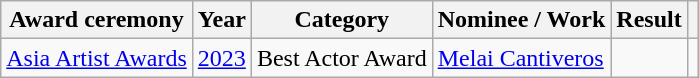<table class="wikitable plainrowheaders sortable">
<tr>
<th scope="col">Award ceremony</th>
<th scope="col">Year</th>
<th scope="col">Category</th>
<th scope="col">Nominee / Work</th>
<th scope="col">Result</th>
<th scope="col" class="unsortable"></th>
</tr>
<tr>
<td><a href='#'>Asia Artist Awards</a></td>
<td><a href='#'>2023</a></td>
<td>Best Actor Award</td>
<td><a href='#'>Melai Cantiveros</a></td>
<td></td>
<td></td>
</tr>
</table>
